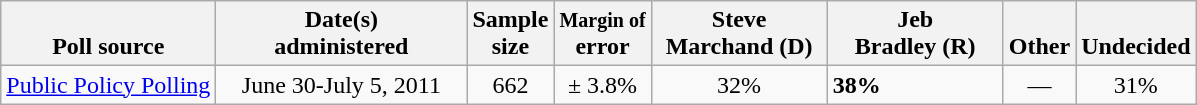<table class="wikitable">
<tr valign= bottom>
<th>Poll source</th>
<th style="width:160px;">Date(s)<br>administered</th>
<th class=small>Sample<br>size</th>
<th><small>Margin of</small><br>error</th>
<th style="width:110px;">Steve<br>Marchand (D)</th>
<th style="width:110px;">Jeb<br>Bradley (R)</th>
<th>Other</th>
<th>Undecided</th>
</tr>
<tr>
<td><a href='#'>Public Policy Polling</a></td>
<td align=center>June 30-July 5, 2011</td>
<td align=center>662</td>
<td align=center>± 3.8%</td>
<td align=center>32%</td>
<td><strong>38%</strong></td>
<td align=center>—</td>
<td align=center>31%</td>
</tr>
</table>
